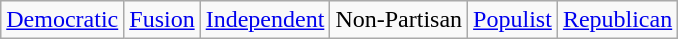<table class="wikitable">
<tr>
<td><a href='#'>Democratic</a></td>
<td><a href='#'>Fusion</a></td>
<td><a href='#'>Independent</a></td>
<td>Non-Partisan</td>
<td><a href='#'>Populist</a></td>
<td><a href='#'>Republican</a></td>
</tr>
</table>
